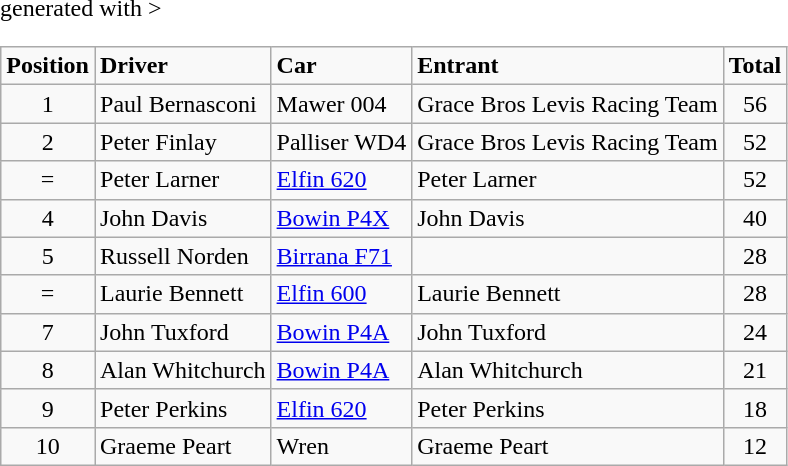<table class="wikitable" <hiddentext>generated with >
<tr style="font-weight:bold">
<td height="14" align="center">Position</td>
<td>Driver</td>
<td>Car</td>
<td>Entrant</td>
<td align="center">Total</td>
</tr>
<tr>
<td height="14" align="center">1</td>
<td>Paul Bernasconi</td>
<td>Mawer 004</td>
<td>Grace Bros Levis Racing Team</td>
<td align="center">56</td>
</tr>
<tr>
<td height="14" align="center">2</td>
<td>Peter Finlay</td>
<td>Palliser WD4</td>
<td>Grace Bros Levis Racing Team</td>
<td align="center">52</td>
</tr>
<tr>
<td height="14" align="center">=</td>
<td>Peter Larner</td>
<td><a href='#'>Elfin 620</a></td>
<td>Peter Larner</td>
<td align="center">52</td>
</tr>
<tr>
<td height="14" align="center">4</td>
<td>John Davis</td>
<td><a href='#'>Bowin P4X</a></td>
<td>John Davis</td>
<td align="center">40</td>
</tr>
<tr>
<td height="14" align="center">5</td>
<td>Russell Norden</td>
<td><a href='#'>Birrana F71</a></td>
<td> </td>
<td align="center">28</td>
</tr>
<tr>
<td height="14" align="center">=</td>
<td>Laurie Bennett</td>
<td><a href='#'>Elfin 600</a></td>
<td>Laurie Bennett</td>
<td align="center">28</td>
</tr>
<tr>
<td height="14" align="center">7</td>
<td>John Tuxford</td>
<td><a href='#'>Bowin P4A</a></td>
<td>John Tuxford</td>
<td align="center">24</td>
</tr>
<tr>
<td height="14" align="center">8</td>
<td>Alan Whitchurch</td>
<td><a href='#'>Bowin P4A</a></td>
<td>Alan Whitchurch</td>
<td align="center">21</td>
</tr>
<tr>
<td height="14" align="center">9</td>
<td>Peter Perkins</td>
<td><a href='#'>Elfin 620</a></td>
<td>Peter Perkins</td>
<td align="center">18</td>
</tr>
<tr>
<td height="14" align="center">10</td>
<td>Graeme Peart</td>
<td>Wren</td>
<td>Graeme Peart</td>
<td align="center">12</td>
</tr>
</table>
